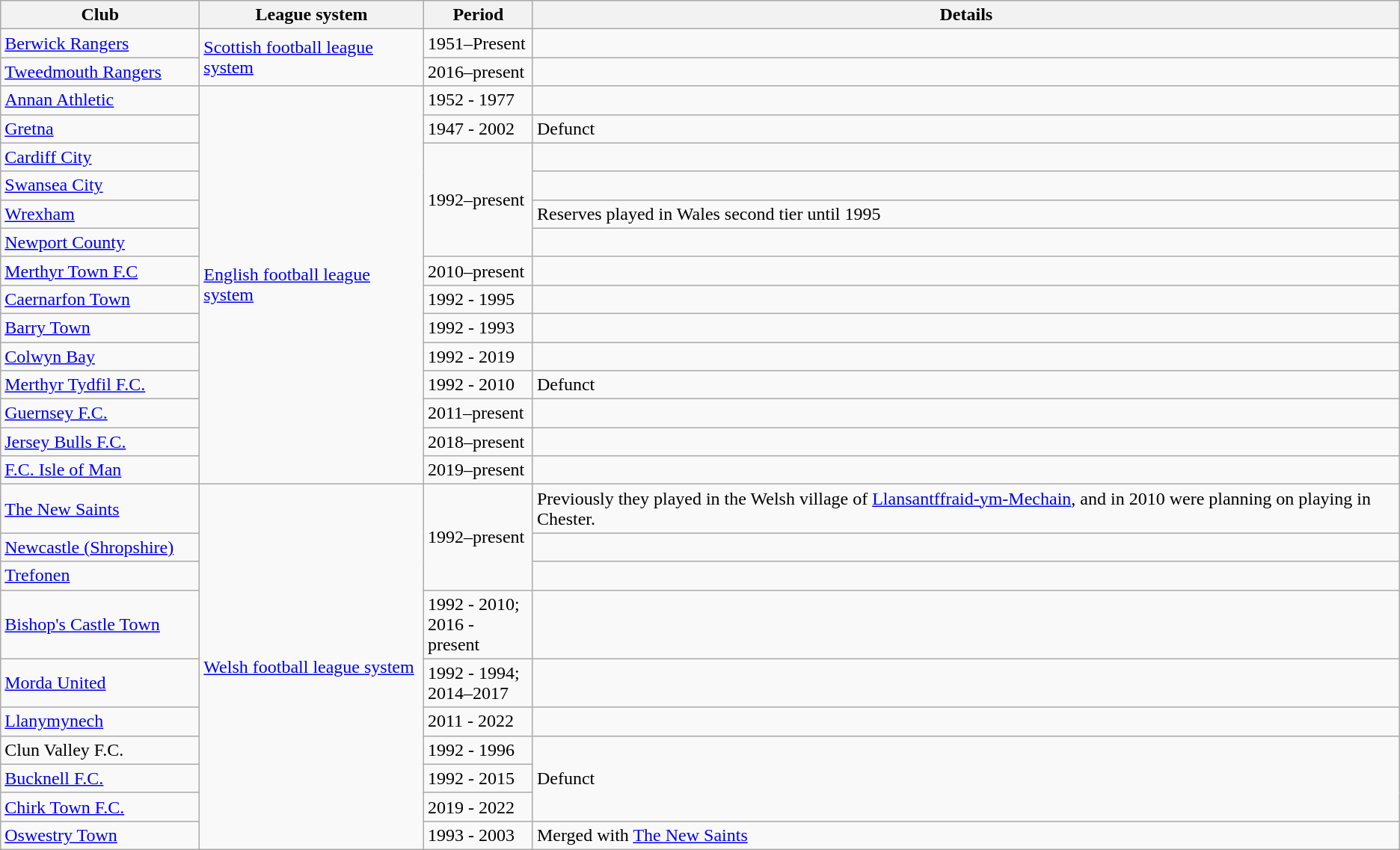<table class="wikitable">
<tr>
<th width=170>Club</th>
<th>League system</th>
<th width=90>Period</th>
<th>Details</th>
</tr>
<tr>
<td> <a href='#'>Berwick Rangers</a></td>
<td rowspan="2"> <a href='#'>Scottish football league system</a></td>
<td>1951–Present</td>
<td></td>
</tr>
<tr>
<td> <a href='#'>Tweedmouth Rangers</a></td>
<td>2016–present</td>
<td></td>
</tr>
<tr>
<td> <a href='#'>Annan Athletic</a></td>
<td rowspan="14"><a href='#'>English football league system</a></td>
<td>1952 - 1977</td>
<td></td>
</tr>
<tr>
<td> <a href='#'>Gretna</a></td>
<td>1947 - 2002</td>
<td>Defunct</td>
</tr>
<tr>
<td> <a href='#'>Cardiff City</a></td>
<td rowspan="4">1992–present</td>
<td></td>
</tr>
<tr>
<td> <a href='#'>Swansea City</a></td>
<td></td>
</tr>
<tr>
<td> <a href='#'>Wrexham</a></td>
<td>Reserves played in Wales second tier until 1995</td>
</tr>
<tr>
<td> <a href='#'>Newport County</a></td>
<td></td>
</tr>
<tr>
<td> <a href='#'>Merthyr Town F.C</a></td>
<td>2010–present</td>
<td></td>
</tr>
<tr>
<td> <a href='#'>Caernarfon Town</a></td>
<td>1992 - 1995</td>
<td></td>
</tr>
<tr>
<td> <a href='#'>Barry Town</a></td>
<td>1992 - 1993</td>
<td></td>
</tr>
<tr>
<td> <a href='#'>Colwyn Bay</a></td>
<td>1992 - 2019</td>
<td></td>
</tr>
<tr>
<td> <a href='#'>Merthyr Tydfil F.C.</a></td>
<td>1992 - 2010</td>
<td>Defunct</td>
</tr>
<tr>
<td> <a href='#'>Guernsey F.C.</a></td>
<td>2011–present</td>
<td></td>
</tr>
<tr>
<td> <a href='#'>Jersey Bulls F.C.</a></td>
<td>2018–present</td>
<td></td>
</tr>
<tr>
<td> <a href='#'>F.C. Isle of Man</a></td>
<td>2019–present</td>
<td></td>
</tr>
<tr>
<td> <a href='#'>The New Saints</a></td>
<td rowspan="10"> <a href='#'>Welsh football league system</a></td>
<td rowspan="3">1992–present</td>
<td>Previously they played in the Welsh village of <a href='#'>Llansantffraid-ym-Mechain</a>, and in 2010 were planning on playing in Chester.</td>
</tr>
<tr>
<td> <a href='#'>Newcastle (Shropshire)</a></td>
<td></td>
</tr>
<tr>
<td> <a href='#'>Trefonen</a></td>
<td></td>
</tr>
<tr>
<td> <a href='#'>Bishop's Castle Town</a></td>
<td>1992 - 2010;<br>2016 - present</td>
<td></td>
</tr>
<tr>
<td> <a href='#'>Morda United</a></td>
<td>1992 - 1994;<br>2014–2017</td>
<td></td>
</tr>
<tr>
<td> <a href='#'>Llanymynech</a></td>
<td>2011 - 2022</td>
<td></td>
</tr>
<tr>
<td> Clun Valley F.C.</td>
<td>1992 - 1996</td>
<td rowspan="3">Defunct</td>
</tr>
<tr>
<td> <a href='#'>Bucknell F.C.</a></td>
<td>1992 - 2015</td>
</tr>
<tr>
<td> <a href='#'>Chirk Town F.C.</a></td>
<td>2019 - 2022</td>
</tr>
<tr>
<td> <a href='#'>Oswestry Town</a></td>
<td>1993 - 2003</td>
<td>Merged with <a href='#'>The New Saints</a></td>
</tr>
</table>
